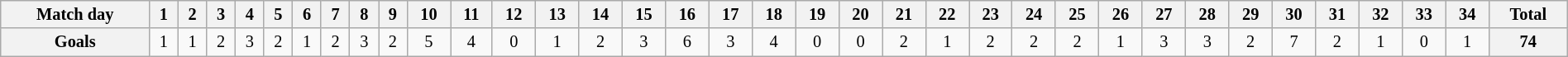<table class="wikitable" style="width:100%; font-size:85%;">
<tr valign=top>
<th align=center>Match day</th>
<th align=center>1</th>
<th align=center>2</th>
<th align=center>3</th>
<th align=center>4</th>
<th align=center>5</th>
<th align=center>6</th>
<th align=center>7</th>
<th align=center>8</th>
<th align=center>9</th>
<th align=center>10</th>
<th align=center>11</th>
<th align=center>12</th>
<th align=center>13</th>
<th align=center>14</th>
<th align=center>15</th>
<th align=center>16</th>
<th align=center>17</th>
<th align=center>18</th>
<th align=center>19</th>
<th align=center>20</th>
<th align=center>21</th>
<th align=center>22</th>
<th align=center>23</th>
<th align=center>24</th>
<th align=center>25</th>
<th align=center>26</th>
<th align=center>27</th>
<th align=center>28</th>
<th align=center>29</th>
<th align=center>30</th>
<th align=center>31</th>
<th align=center>32</th>
<th align=center>33</th>
<th align=center>34</th>
<th align=center><strong>Total</strong></th>
</tr>
<tr>
<th align=center>Goals</th>
<td align=center>1</td>
<td align=center>1</td>
<td align=center>2</td>
<td align=center>3</td>
<td align=center>2</td>
<td align=center>1</td>
<td align=center>2</td>
<td align=center>3</td>
<td align=center>2</td>
<td align=center>5</td>
<td align=center>4</td>
<td align=center>0</td>
<td align=center>1</td>
<td align=center>2</td>
<td align=center>3</td>
<td align=center>6</td>
<td align=center>3</td>
<td align=center>4</td>
<td align=center>0</td>
<td align=center>0</td>
<td align=center>2</td>
<td align=center>1</td>
<td align=center>2</td>
<td align=center>2</td>
<td align=center>2</td>
<td align=center>1</td>
<td align=center>3</td>
<td align=center>3</td>
<td align=center>2</td>
<td align=center>7</td>
<td align=center>2</td>
<td align=center>1</td>
<td align=center>0</td>
<td align=center>1</td>
<th align=center><strong>74</strong></th>
</tr>
</table>
